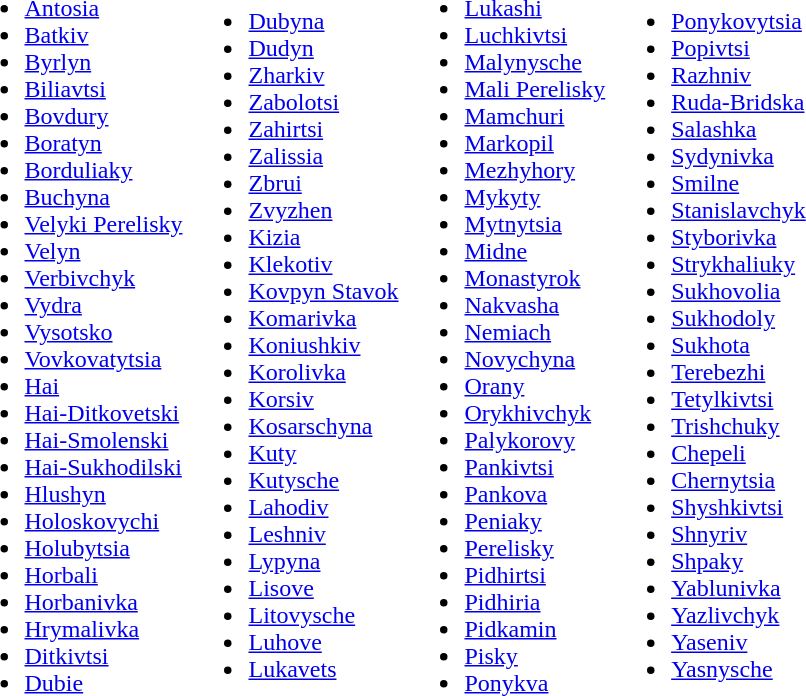<table>
<tr>
<td><br><ul><li><a href='#'>Antosia</a></li><li><a href='#'>Batkiv</a></li><li><a href='#'>Byrlyn</a></li><li><a href='#'>Biliavtsi</a></li><li><a href='#'>Bovdury</a></li><li><a href='#'>Boratyn</a></li><li><a href='#'>Borduliaky</a></li><li><a href='#'>Buchyna</a></li><li><a href='#'>Velyki Perelisky</a></li><li><a href='#'>Velyn</a></li><li><a href='#'>Verbivchyk</a></li><li><a href='#'>Vydra</a></li><li><a href='#'>Vysotsko</a></li><li><a href='#'>Vovkovatytsia</a></li><li><a href='#'>Hai</a></li><li><a href='#'>Hai-Ditkovetski</a></li><li><a href='#'>Hai-Smolenski</a></li><li><a href='#'>Hai-Sukhodilski</a></li><li><a href='#'>Hlushyn</a></li><li><a href='#'>Holoskovychi</a></li><li><a href='#'>Holubytsia</a></li><li><a href='#'>Horbali</a></li><li><a href='#'>Horbanivka</a></li><li><a href='#'>Hrymalivka</a></li><li><a href='#'>Ditkivtsi</a></li><li><a href='#'>Dubie</a></li></ul></td>
<td><br><ul><li><a href='#'>Dubyna</a></li><li><a href='#'>Dudyn</a></li><li><a href='#'>Zharkiv</a></li><li><a href='#'>Zabolotsi</a></li><li><a href='#'>Zahirtsi</a></li><li><a href='#'>Zalissia</a></li><li><a href='#'>Zbrui</a></li><li><a href='#'>Zvyzhen</a></li><li><a href='#'>Kizia</a></li><li><a href='#'>Klekotiv</a></li><li><a href='#'>Kovpyn Stavok</a></li><li><a href='#'>Komarivka</a></li><li><a href='#'>Koniushkiv</a></li><li><a href='#'>Korolivka</a></li><li><a href='#'>Korsiv</a></li><li><a href='#'>Kosarschyna</a></li><li><a href='#'>Kuty</a></li><li><a href='#'>Kutysche</a></li><li><a href='#'>Lahodiv</a></li><li><a href='#'>Leshniv</a></li><li><a href='#'>Lypyna</a></li><li><a href='#'>Lisove</a></li><li><a href='#'>Litovysche</a></li><li><a href='#'>Luhove</a></li><li><a href='#'>Lukavets</a></li></ul></td>
<td><br><ul><li><a href='#'>Lukashi</a></li><li><a href='#'>Luchkivtsi</a></li><li><a href='#'>Malynysche</a></li><li><a href='#'>Mali Perelisky</a></li><li><a href='#'>Mamchuri</a></li><li><a href='#'>Markopil</a></li><li><a href='#'>Mezhyhory</a></li><li><a href='#'>Mykyty</a></li><li><a href='#'>Mytnytsia</a></li><li><a href='#'>Midne</a></li><li><a href='#'>Monastyrok</a></li><li><a href='#'>Nakvasha</a></li><li><a href='#'>Nemiach</a></li><li><a href='#'>Novychyna</a></li><li><a href='#'>Orany</a></li><li><a href='#'>Orykhivchyk</a></li><li><a href='#'>Palykorovy</a></li><li><a href='#'>Pankivtsi</a></li><li><a href='#'>Pankova</a></li><li><a href='#'>Peniaky</a></li><li><a href='#'>Perelisky</a></li><li><a href='#'>Pidhirtsi</a></li><li><a href='#'>Pidhiria</a></li><li><a href='#'>Pidkamin</a></li><li><a href='#'>Pisky</a></li><li><a href='#'>Ponykva</a></li></ul></td>
<td><br><ul><li><a href='#'>Ponykovytsia</a></li><li><a href='#'>Popivtsi</a></li><li><a href='#'>Razhniv</a></li><li><a href='#'>Ruda-Bridska</a></li><li><a href='#'>Salashka</a></li><li><a href='#'>Sydynivka</a></li><li><a href='#'>Smilne</a></li><li><a href='#'>Stanislavchyk</a></li><li><a href='#'>Styborivka</a></li><li><a href='#'>Strykhaliuky</a></li><li><a href='#'>Sukhovolia</a></li><li><a href='#'>Sukhodoly</a></li><li><a href='#'>Sukhota</a></li><li><a href='#'>Terebezhi</a></li><li><a href='#'>Tetylkivtsi</a></li><li><a href='#'>Trishchuky</a></li><li><a href='#'>Chepeli</a></li><li><a href='#'>Chernytsia</a></li><li><a href='#'>Shyshkivtsi</a></li><li><a href='#'>Shnyriv</a></li><li><a href='#'>Shpaky</a></li><li><a href='#'>Yablunivka</a></li><li><a href='#'>Yazlivchyk</a></li><li><a href='#'>Yaseniv</a></li><li><a href='#'>Yasnysche</a></li></ul></td>
</tr>
</table>
